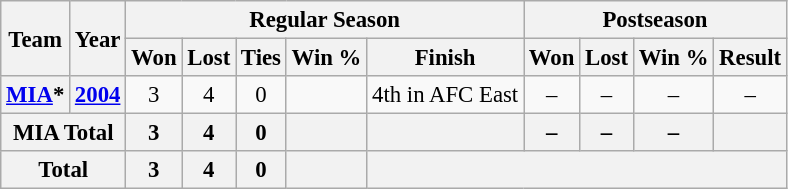<table class="wikitable" style="font-size: 95%; text-align:center;">
<tr>
<th rowspan="2">Team</th>
<th rowspan="2">Year</th>
<th colspan="5">Regular Season</th>
<th colspan="4">Postseason</th>
</tr>
<tr>
<th>Won</th>
<th>Lost</th>
<th>Ties</th>
<th>Win %</th>
<th>Finish</th>
<th>Won</th>
<th>Lost</th>
<th>Win %</th>
<th>Result</th>
</tr>
<tr>
<th><a href='#'>MIA</a>*</th>
<th><a href='#'>2004</a></th>
<td>3</td>
<td>4</td>
<td>0</td>
<td></td>
<td>4th in AFC East</td>
<td>–</td>
<td>–</td>
<td>–</td>
<td>–</td>
</tr>
<tr>
<th colspan="2">MIA Total</th>
<th>3</th>
<th>4</th>
<th>0</th>
<th></th>
<th></th>
<th>–</th>
<th>–</th>
<th>–</th>
<th></th>
</tr>
<tr>
<th colspan="2">Total</th>
<th>3</th>
<th>4</th>
<th>0</th>
<th></th>
<th colspan="5"></th>
</tr>
</table>
